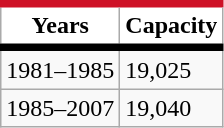<table class="wikitable">
<tr>
<th style="background:#FFFFFF; border-top:#CE1126 5px solid; border-bottom:#000000 5px solid;">Years</th>
<th style="background:#FFFFFF; border-top:#CE1126 5px solid; border-bottom:#000000 5px solid;">Capacity</th>
</tr>
<tr>
<td>1981–1985</td>
<td>19,025</td>
</tr>
<tr>
<td>1985–2007</td>
<td>19,040</td>
</tr>
</table>
